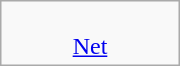<table class="wikitable" width=120>
<tr align=center>
<td><br><a href='#'>Net</a></td>
</tr>
</table>
